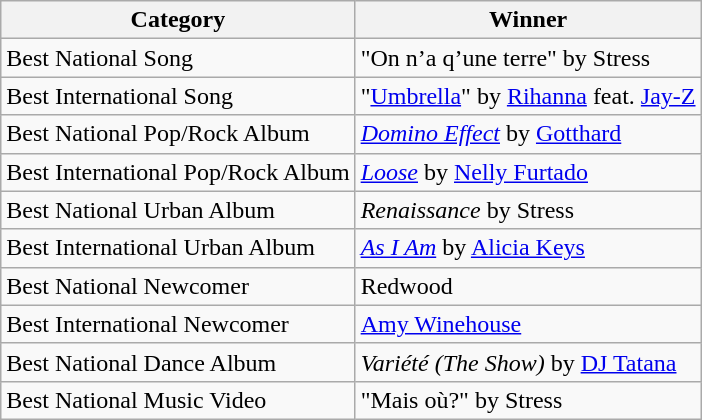<table class="wikitable zebra">
<tr>
<th>Category</th>
<th>Winner</th>
</tr>
<tr>
<td>Best National Song</td>
<td>"On n’a q’une terre" by Stress</td>
</tr>
<tr>
<td>Best International Song</td>
<td>"<a href='#'>Umbrella</a>" by <a href='#'>Rihanna</a> feat. <a href='#'>Jay-Z</a></td>
</tr>
<tr>
<td>Best National Pop/Rock Album</td>
<td><em><a href='#'>Domino Effect</a></em> by <a href='#'>Gotthard</a></td>
</tr>
<tr>
<td>Best International Pop/Rock Album</td>
<td><em><a href='#'>Loose</a></em> by <a href='#'>Nelly Furtado</a></td>
</tr>
<tr>
<td>Best National Urban Album</td>
<td><em>Renaissance</em> by Stress</td>
</tr>
<tr>
<td>Best International Urban Album</td>
<td><em><a href='#'>As I Am</a></em> by <a href='#'>Alicia Keys</a></td>
</tr>
<tr>
<td>Best National Newcomer</td>
<td>Redwood</td>
</tr>
<tr>
<td>Best International Newcomer</td>
<td><a href='#'>Amy Winehouse</a></td>
</tr>
<tr>
<td>Best National Dance Album</td>
<td><em>Variété (The Show)</em> by <a href='#'>DJ Tatana</a></td>
</tr>
<tr>
<td>Best National Music Video</td>
<td>"Mais où?" by Stress</td>
</tr>
</table>
